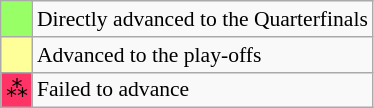<table class="wikitable" style="font-size:90%;">
<tr>
<td style="background:#99FF66;"></td>
<td>Directly advanced to the Quarterfinals</td>
</tr>
<tr>
<td style="background:#ff9;"></td>
<td>Advanced to the play-offs</td>
</tr>
<tr>
<td style="background:#FF3366;">⁂</td>
<td>Failed to advance</td>
</tr>
</table>
